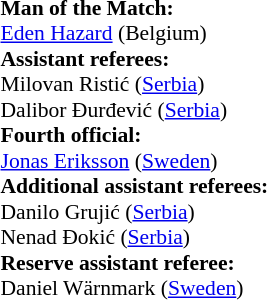<table style="width:100%; font-size:90%;">
<tr>
<td><br><strong>Man of the Match:</strong>
<br><a href='#'>Eden Hazard</a> (Belgium)<br><strong>Assistant referees:</strong>
<br>Milovan Ristić (<a href='#'>Serbia</a>)
<br>Dalibor Đurđević (<a href='#'>Serbia</a>)
<br><strong>Fourth official:</strong>
<br><a href='#'>Jonas Eriksson</a> (<a href='#'>Sweden</a>)
<br><strong>Additional assistant referees:</strong>
<br>Danilo Grujić (<a href='#'>Serbia</a>)
<br>Nenad Đokić (<a href='#'>Serbia</a>)
<br><strong>Reserve assistant referee:</strong>
<br>Daniel Wärnmark (<a href='#'>Sweden</a>)</td>
</tr>
</table>
